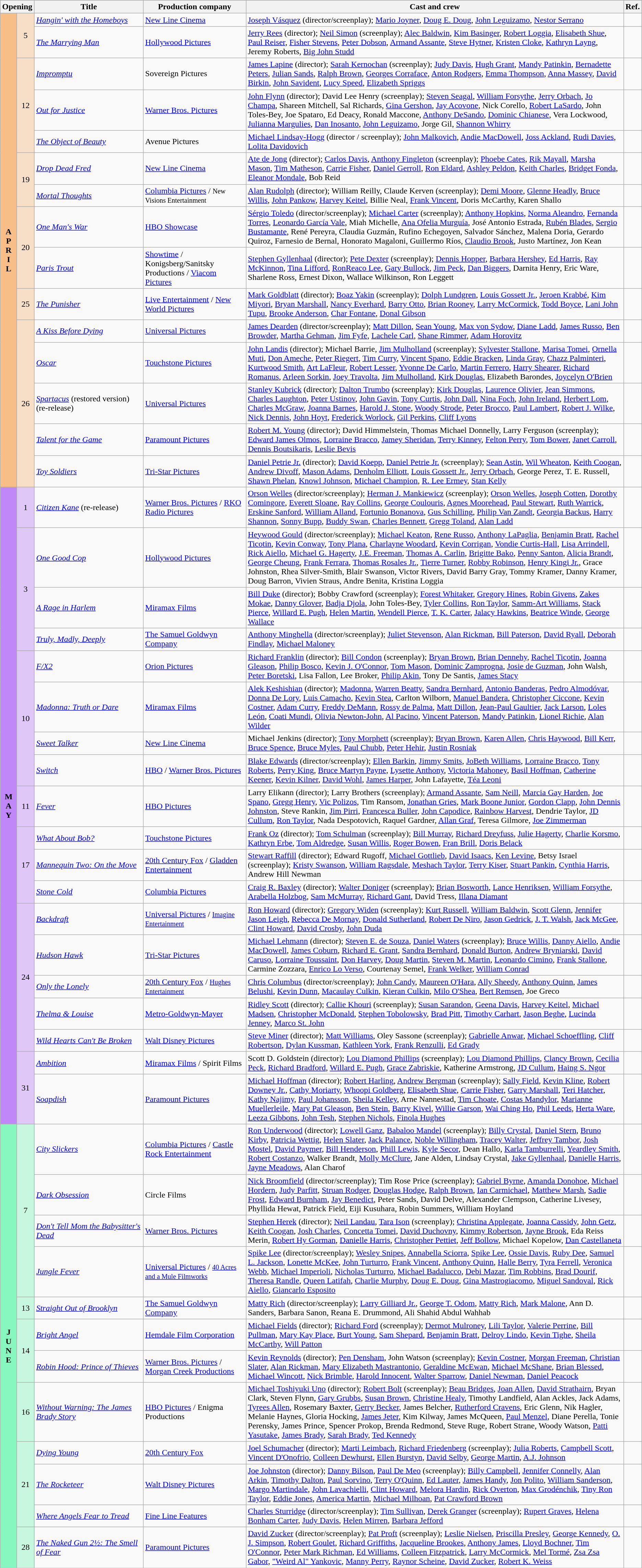<table class="wikitable sortable">
<tr style="background:#b0e0e6; text-align:center;">
<th colspan="2">Opening</th>
<th style="width:17%;">Title</th>
<th style="width:16%;">Production company</th>
<th>Cast and crew</th>
<th class="unsortable">Ref.</th>
</tr>
<tr>
<th rowspan="15" style="text-align:center; background:#f7bf87;"><strong>A<br>P<br>R<br>I<br>L</strong></th>
<td rowspan="2" style="text-align:center; background:#f7dfc7;">5</td>
<td><em><a href='#'>Hangin' with the Homeboys</a></em></td>
<td><a href='#'>New Line Cinema</a></td>
<td><a href='#'>Joseph Vásquez</a> (director/screenplay); <a href='#'>Mario Joyner</a>, <a href='#'>Doug E. Doug</a>, <a href='#'>John Leguizamo</a>, <a href='#'>Nestor Serrano</a></td>
<td></td>
</tr>
<tr>
<td><em><a href='#'>The Marrying Man</a></em></td>
<td><a href='#'>Hollywood Pictures</a></td>
<td><a href='#'>Jerry Rees</a> (director); <a href='#'>Neil Simon</a> (screenplay); <a href='#'>Alec Baldwin</a>, <a href='#'>Kim Basinger</a>, <a href='#'>Robert Loggia</a>, <a href='#'>Elisabeth Shue</a>, <a href='#'>Paul Reiser</a>, <a href='#'>Fisher Stevens</a>, <a href='#'>Peter Dobson</a>, <a href='#'>Armand Assante</a>, <a href='#'>Steve Hytner</a>, <a href='#'>Kristen Cloke</a>, <a href='#'>Kathryn Layng</a>, Jeremy Roberts, <a href='#'>Big John Studd</a></td>
<td></td>
</tr>
<tr>
<td rowspan="3" style="text-align:center; background:#f7dfc7;">12</td>
<td><em><a href='#'>Impromptu</a></em></td>
<td>Sovereign Pictures</td>
<td><a href='#'>James Lapine</a> (director); <a href='#'>Sarah Kernochan</a> (screenplay); <a href='#'>Judy Davis</a>, <a href='#'>Hugh Grant</a>, <a href='#'>Mandy Patinkin</a>, <a href='#'>Bernadette Peters</a>, <a href='#'>Julian Sands</a>, <a href='#'>Ralph Brown</a>, <a href='#'>Georges Corraface</a>, <a href='#'>Anton Rodgers</a>, <a href='#'>Emma Thompson</a>, <a href='#'>Anna Massey</a>, <a href='#'>David Birkin</a>, <a href='#'>John Savident</a>, <a href='#'>Lucy Speed</a>, <a href='#'>Elizabeth Spriggs</a></td>
<td></td>
</tr>
<tr>
<td><em><a href='#'>Out for Justice</a></em></td>
<td><a href='#'>Warner Bros. Pictures</a></td>
<td><a href='#'>John Flynn</a> (director); David Lee Henry (screenplay); <a href='#'>Steven Seagal</a>, <a href='#'>William Forsythe</a>, <a href='#'>Jerry Orbach</a>, <a href='#'>Jo Champa</a>, Shareen Mitchell, Sal Richards, <a href='#'>Gina Gershon</a>, <a href='#'>Jay Acovone</a>, Nick Corello, <a href='#'>Robert LaSardo</a>, John Toles-Bey, Joe Spataro, Ed Deacy, Ronald Maccone, <a href='#'>Anthony DeSando</a>, <a href='#'>Dominic Chianese</a>, Vera Lockwood, <a href='#'>Julianna Margulies</a>, <a href='#'>Dan Inosanto</a>, <a href='#'>John Leguizamo</a>, Jorge Gil, <a href='#'>Shannon Whirry</a></td>
<td></td>
</tr>
<tr>
<td><em><a href='#'>The Object of Beauty</a></em></td>
<td>Avenue Pictures</td>
<td><a href='#'>Michael Lindsay-Hogg</a> (director / screenplay); <a href='#'>John Malkovich</a>, <a href='#'>Andie MacDowell</a>, <a href='#'>Joss Ackland</a>, <a href='#'>Rudi Davies</a>, <a href='#'>Lolita Davidovich</a></td>
<td></td>
</tr>
<tr>
<td rowspan="2" style="text-align:center; background:#f7dfc7;">19</td>
<td><em><a href='#'>Drop Dead Fred</a></em></td>
<td><a href='#'>New Line Cinema</a></td>
<td><a href='#'>Ate de Jong</a> (director); <a href='#'>Carlos Davis</a>, <a href='#'>Anthony Fingleton</a> (screenplay); <a href='#'>Phoebe Cates</a>, <a href='#'>Rik Mayall</a>, <a href='#'>Marsha Mason</a>, <a href='#'>Tim Matheson</a>, <a href='#'>Carrie Fisher</a>, <a href='#'>Daniel Gerroll</a>, <a href='#'>Ron Eldard</a>, <a href='#'>Ashley Peldon</a>, <a href='#'>Keith Charles</a>, <a href='#'>Bridget Fonda</a>, <a href='#'>Eleanor Mondale</a>, Bob Reid</td>
<td></td>
</tr>
<tr>
<td><em><a href='#'>Mortal Thoughts</a></em></td>
<td><a href='#'>Columbia Pictures</a> / <small>New Visions Entertainment</small></td>
<td><a href='#'>Alan Rudolph</a> (director); William Reilly, Claude Kerven (screenplay); <a href='#'>Demi Moore</a>, <a href='#'>Glenne Headly</a>, <a href='#'>Bruce Willis</a>, <a href='#'>John Pankow</a>, <a href='#'>Harvey Keitel</a>, Billie Neal, <a href='#'>Frank Vincent</a>, Doris McCarthy, Karen Shallo</td>
<td></td>
</tr>
<tr>
<td rowspan="2" style="text-align:center; background:#f7dfc7;">20</td>
<td><em><a href='#'>One Man's War</a></em></td>
<td><a href='#'>HBO Showcase</a></td>
<td><a href='#'>Sérgio Toledo</a> (director/screenplay); <a href='#'>Michael Carter</a> (screenplay); <a href='#'>Anthony Hopkins</a>, <a href='#'>Norma Aleandro</a>, <a href='#'>Fernanda Torres</a>, <a href='#'>Leonardo García Vale</a>, Miah Michelle, <a href='#'>Ana Ofelia Murguía</a>, José Antonio Estrada, <a href='#'>Rubén Blades</a>, <a href='#'>Sergio Bustamante</a>, René Pereyra, Claudia Guzmán, Rufino Echegoyen, Salvador Sánchez, Malena Doria, Gerardo Quiroz, Farnesio de Bernal, Honorato Magaloni, Guillermo Ríos, <a href='#'>Claudio Brook</a>, Justo Martínez, Jon Kean</td>
<td></td>
</tr>
<tr>
<td><em><a href='#'>Paris Trout</a></em></td>
<td><a href='#'>Showtime</a> / Konigsberg/Sanitsky Productions / <a href='#'>Viacom Pictures</a></td>
<td><a href='#'>Stephen Gyllenhaal</a> (director); <a href='#'>Pete Dexter</a> (screenplay); <a href='#'>Dennis Hopper</a>, <a href='#'>Barbara Hershey</a>, <a href='#'>Ed Harris</a>, <a href='#'>Ray McKinnon</a>, <a href='#'>Tina Lifford</a>, <a href='#'>RonReaco Lee</a>, <a href='#'>Gary Bullock</a>, <a href='#'>Jim Peck</a>, <a href='#'>Dan Biggers</a>, Darnita Henry, Eric Ware, Sharlene Ross, Ernest Dixon, Wallace Wilkinson, Ron Leggett</td>
<td></td>
</tr>
<tr>
<td style="text-align:center; background:#f7dfc7;">25</td>
<td><em><a href='#'>The Punisher</a></em></td>
<td><a href='#'>Live Entertainment</a> / <a href='#'>New World Pictures</a></td>
<td><a href='#'>Mark Goldblatt</a> (director); <a href='#'>Boaz Yakin</a> (screenplay); <a href='#'>Dolph Lundgren</a>, <a href='#'>Louis Gossett Jr.</a>, <a href='#'>Jeroen Krabbé</a>, <a href='#'>Kim Miyori</a>, <a href='#'>Bryan Marshall</a>, <a href='#'>Nancy Everhard</a>, <a href='#'>Barry Otto</a>, <a href='#'>Brian Rooney</a>, <a href='#'>Larry McCormick</a>, <a href='#'>Todd Boyce</a>, <a href='#'>Lani John Tupu</a>, <a href='#'>Brooke Anderson</a>, <a href='#'>Char Fontane</a>, <a href='#'>Donal Gibson</a></td>
<td></td>
</tr>
<tr>
<td rowspan="5" style="text-align:center; background:#f7dfc7;">26</td>
<td><em><a href='#'>A Kiss Before Dying</a></em></td>
<td><a href='#'>Universal Pictures</a></td>
<td><a href='#'>James Dearden</a> (director/screenplay); <a href='#'>Matt Dillon</a>, <a href='#'>Sean Young</a>, <a href='#'>Max von Sydow</a>, <a href='#'>Diane Ladd</a>, <a href='#'>James Russo</a>, <a href='#'>Ben Browder</a>, <a href='#'>Martha Gehman</a>, <a href='#'>Jim Fyfe</a>, <a href='#'>Lachele Carl</a>, <a href='#'>Shane Rimmer</a>, <a href='#'>Adam Horovitz</a></td>
<td></td>
</tr>
<tr>
<td><em><a href='#'>Oscar</a></em></td>
<td><a href='#'>Touchstone Pictures</a></td>
<td><a href='#'>John Landis</a> (director); Michael Barrie, <a href='#'>Jim Mulholland</a> (screenplay); <a href='#'>Sylvester Stallone</a>, <a href='#'>Marisa Tomei</a>, <a href='#'>Ornella Muti</a>, <a href='#'>Don Ameche</a>, <a href='#'>Peter Riegert</a>, <a href='#'>Tim Curry</a>, <a href='#'>Vincent Spano</a>, <a href='#'>Eddie Bracken</a>, <a href='#'>Linda Gray</a>, <a href='#'>Chazz Palminteri</a>, <a href='#'>Kurtwood Smith</a>, <a href='#'>Art LaFleur</a>, <a href='#'>Robert Lesser</a>, <a href='#'>Yvonne De Carlo</a>, <a href='#'>Martin Ferrero</a>, <a href='#'>Harry Shearer</a>, <a href='#'>Richard Romanus</a>, <a href='#'>Arleen Sorkin</a>, <a href='#'>Joey Travolta</a>, <a href='#'>Jim Mulholland</a>, <a href='#'>Kirk Douglas</a>, Elizabeth Barondes, <a href='#'>Joycelyn O'Brien</a></td>
<td></td>
</tr>
<tr>
<td><em><a href='#'>Spartacus</a></em> (restored version) (re-release)</td>
<td><a href='#'>Universal Pictures</a></td>
<td><a href='#'>Stanley Kubrick</a> (director); <a href='#'>Dalton Trumbo</a> (screenplay); <a href='#'>Kirk Douglas</a>, <a href='#'>Laurence Olivier</a>, <a href='#'>Jean Simmons</a>, <a href='#'>Charles Laughton</a>, <a href='#'>Peter Ustinov</a>, <a href='#'>John Gavin</a>, <a href='#'>Tony Curtis</a>, <a href='#'>John Dall</a>, <a href='#'>Nina Foch</a>, <a href='#'>John Ireland</a>, <a href='#'>Herbert Lom</a>, <a href='#'>Charles McGraw</a>, <a href='#'>Joanna Barnes</a>, <a href='#'>Harold J. Stone</a>, <a href='#'>Woody Strode</a>, <a href='#'>Peter Brocco</a>, <a href='#'>Paul Lambert</a>, <a href='#'>Robert J. Wilke</a>, <a href='#'>Nick Dennis</a>, <a href='#'>John Hoyt</a>, <a href='#'>Frederick Worlock</a>, <a href='#'>Gil Perkins</a>, <a href='#'>Cliff Lyons</a></td>
<td></td>
</tr>
<tr>
<td><em><a href='#'>Talent for the Game</a></em></td>
<td><a href='#'>Paramount Pictures</a></td>
<td><a href='#'>Robert M. Young</a> (director); David Himmelstein, Thomas Michael Donnelly, Larry Ferguson (screenplay); <a href='#'>Edward James Olmos</a>, <a href='#'>Lorraine Bracco</a>, <a href='#'>Jamey Sheridan</a>, <a href='#'>Terry Kinney</a>, <a href='#'>Felton Perry</a>, <a href='#'>Tom Bower</a>, <a href='#'>Janet Carroll</a>, <a href='#'>Dennis Boutsikaris</a>, <a href='#'>Leslie Bevis</a></td>
<td></td>
</tr>
<tr>
<td><em><a href='#'>Toy Soldiers</a></em></td>
<td><a href='#'>Tri-Star Pictures</a></td>
<td><a href='#'>Daniel Petrie Jr.</a> (director); <a href='#'>David Koepp</a>, <a href='#'>Daniel Petrie Jr.</a> (screenplay); <a href='#'>Sean Astin</a>, <a href='#'>Wil Wheaton</a>, <a href='#'>Keith Coogan</a>, <a href='#'>Andrew Divoff</a>, <a href='#'>Mason Adams</a>, <a href='#'>Denholm Elliott</a>, <a href='#'>Louis Gossett Jr.</a>, <a href='#'>Jerry Orbach</a>, George Perez, T. E. Russell, <a href='#'>Shawn Phelan</a>, <a href='#'>Knowl Johnson</a>, <a href='#'>Michael Champion</a>, <a href='#'>R. Lee Ermey</a>, <a href='#'>Stan Kelly</a></td>
<td></td>
</tr>
<tr>
<th rowspan="19" style="text-align:center; background:#bf87f7;"><strong>M<br>A<br>Y</strong></th>
<td style="text-align:center; background:#dfc7f7;">1</td>
<td><em><a href='#'>Citizen Kane</a></em> (re-release)</td>
<td><a href='#'>Warner Bros. Pictures</a> / <a href='#'>RKO Radio Pictures</a></td>
<td><a href='#'>Orson Welles</a> (director/screenplay); <a href='#'>Herman J. Mankiewicz</a> (screenplay); <a href='#'>Orson Welles</a>, <a href='#'>Joseph Cotten</a>, <a href='#'>Dorothy Comingore</a>, <a href='#'>Everett Sloane</a>, <a href='#'>Ray Collins</a>, <a href='#'>George Coulouris</a>, <a href='#'>Agnes Moorehead</a>, <a href='#'>Paul Stewart</a>, <a href='#'>Ruth Warrick</a>, <a href='#'>Erskine Sanford</a>, <a href='#'>William Alland</a>, <a href='#'>Fortunio Bonanova</a>, <a href='#'>Gus Schilling</a>, <a href='#'>Philip Van Zandt</a>, <a href='#'>Georgia Backus</a>, <a href='#'>Harry Shannon</a>, <a href='#'>Sonny Bupp</a>, <a href='#'>Buddy Swan</a>, <a href='#'>Charles Bennett</a>, <a href='#'>Gregg Toland</a>, <a href='#'>Alan Ladd</a></td>
<td></td>
</tr>
<tr>
<td rowspan="3" style="text-align:center; background:#dfc7f7;">3</td>
<td><em><a href='#'>One Good Cop</a></em></td>
<td><a href='#'>Hollywood Pictures</a></td>
<td><a href='#'>Heywood Gould</a> (director/screenplay); <a href='#'>Michael Keaton</a>, <a href='#'>Rene Russo</a>, <a href='#'>Anthony LaPaglia</a>, <a href='#'>Benjamin Bratt</a>, <a href='#'>Rachel Ticotin</a>, <a href='#'>Kevin Conway</a>, <a href='#'>Tony Plana</a>, <a href='#'>Charlayne Woodard</a>, <a href='#'>Kevin Corrigan</a>, <a href='#'>Vondie Curtis-Hall</a>, <a href='#'>Lisa Arrindell</a>, <a href='#'>Rick Aiello</a>, <a href='#'>Michael G. Hagerty</a>, <a href='#'>J.E. Freeman</a>, <a href='#'>Thomas A. Carlin</a>, <a href='#'>Brigitte Bako</a>, <a href='#'>Penny Santon</a>, <a href='#'>Alicia Brandt</a>, <a href='#'>George Cheung</a>, <a href='#'>Frank Ferrara</a>, <a href='#'>Thomas Rosales Jr.</a>, <a href='#'>Tierre Turner</a>, <a href='#'>Robby Robinson</a>, <a href='#'>Henry Kingi Jr.</a>, Grace Johnston, Rhea Silver-Smith, Blair Swanson, Victor Rivers, David Barry Gray, Tommy Kramer, Danny Kramer, Doug Barron, Vivien Straus, Andre Benita, Kristina Loggia</td>
<td></td>
</tr>
<tr>
<td><em><a href='#'>A Rage in Harlem</a></em></td>
<td><a href='#'>Miramax Films</a></td>
<td><a href='#'>Bill Duke</a> (director); Bobby Crawford (screenplay); <a href='#'>Forest Whitaker</a>, <a href='#'>Gregory Hines</a>, <a href='#'>Robin Givens</a>, <a href='#'>Zakes Mokae</a>, <a href='#'>Danny Glover</a>, <a href='#'>Badja Djola</a>, John Toles-Bey, <a href='#'>Tyler Collins</a>, <a href='#'>Ron Taylor</a>, <a href='#'>Samm-Art Williams</a>, <a href='#'>Stack Pierce</a>, <a href='#'>Willard E. Pugh</a>, <a href='#'>Helen Martin</a>, <a href='#'>Wendell Pierce</a>, <a href='#'>T. K. Carter</a>, <a href='#'>Jalacy Hawkins</a>, <a href='#'>Beatrice Winde</a>, <a href='#'>George Wallace</a></td>
<td></td>
</tr>
<tr>
<td><em><a href='#'>Truly, Madly, Deeply</a></em></td>
<td><a href='#'>The Samuel Goldwyn Company</a></td>
<td><a href='#'>Anthony Minghella</a> (director/screenplay); <a href='#'>Juliet Stevenson</a>, <a href='#'>Alan Rickman</a>, <a href='#'>Bill Paterson</a>, <a href='#'>David Ryall</a>, <a href='#'>Deborah Findlay</a>, <a href='#'>Michael Maloney</a></td>
<td></td>
</tr>
<tr>
<td rowspan="4" style="text-align:center; background:#dfc7f7;">10</td>
<td><em><a href='#'>F/X2</a></em></td>
<td><a href='#'>Orion Pictures</a></td>
<td><a href='#'>Richard Franklin</a> (director); <a href='#'>Bill Condon</a> (screenplay); <a href='#'>Bryan Brown</a>, <a href='#'>Brian Dennehy</a>, <a href='#'>Rachel Ticotin</a>, <a href='#'>Joanna Gleason</a>, <a href='#'>Philip Bosco</a>, <a href='#'>Kevin J. O'Connor</a>, <a href='#'>Tom Mason</a>, <a href='#'>Dominic Zamprogna</a>, <a href='#'>Josie de Guzman</a>, John Walsh, <a href='#'>Peter Boretski</a>, Lisa Fallon, Lee Broker, <a href='#'>Philip Akin</a>, Tony De Santis, <a href='#'>James Stacy</a></td>
<td></td>
</tr>
<tr>
<td><em><a href='#'>Madonna: Truth or Dare</a></em></td>
<td><a href='#'>Miramax Films</a></td>
<td><a href='#'>Alek Keshishian</a> (director); <a href='#'>Madonna</a>, <a href='#'>Warren Beatty</a>, <a href='#'>Sandra Bernhard</a>, <a href='#'>Antonio Banderas</a>, <a href='#'>Pedro Almodóvar</a>, <a href='#'>Donna De Lory</a>, <a href='#'>Luis Camacho</a>, <a href='#'>Kevin Stea</a>, Carlton Wilborn, <a href='#'>Manuel Bandera</a>, <a href='#'>Christopher Ciccone</a>, <a href='#'>Kevin Costner</a>, <a href='#'>Adam Curry</a>, <a href='#'>Freddy DeMann</a>, <a href='#'>Rossy de Palma</a>, <a href='#'>Matt Dillon</a>, <a href='#'>Jean-Paul Gaultier</a>, <a href='#'>Jack Larson</a>, <a href='#'>Loles León</a>, <a href='#'>Coati Mundi</a>, <a href='#'>Olivia Newton-John</a>, <a href='#'>Al Pacino</a>, <a href='#'>Vincent Paterson</a>, <a href='#'>Mandy Patinkin</a>, <a href='#'>Lionel Richie</a>, <a href='#'>Alan Wilder</a></td>
<td></td>
</tr>
<tr>
<td><em><a href='#'>Sweet Talker</a></em></td>
<td><a href='#'>New Line Cinema</a></td>
<td>Michael Jenkins (director); <a href='#'>Tony Morphett</a> (screenplay); <a href='#'>Bryan Brown</a>, <a href='#'>Karen Allen</a>, <a href='#'>Chris Haywood</a>, <a href='#'>Bill Kerr</a>, <a href='#'>Bruce Spence</a>, <a href='#'>Bruce Myles</a>, <a href='#'>Paul Chubb</a>, <a href='#'>Peter Hehir</a>, <a href='#'>Justin Rosniak</a></td>
<td></td>
</tr>
<tr>
<td><em><a href='#'>Switch</a></em></td>
<td><a href='#'>HBO</a> / <a href='#'>Warner Bros. Pictures</a></td>
<td><a href='#'>Blake Edwards</a> (director/screenplay); <a href='#'>Ellen Barkin</a>, <a href='#'>Jimmy Smits</a>, <a href='#'>JoBeth Williams</a>, <a href='#'>Lorraine Bracco</a>, <a href='#'>Tony Roberts</a>, <a href='#'>Perry King</a>, <a href='#'>Bruce Martyn Payne</a>, <a href='#'>Lysette Anthony</a>, <a href='#'>Victoria Mahoney</a>, <a href='#'>Basil Hoffman</a>, <a href='#'>Catherine Keener</a>, <a href='#'>Kevin Kilner</a>, <a href='#'>David Wohl</a>, <a href='#'>James Harper</a>, John Lafayette, <a href='#'>Téa Leoni</a></td>
<td></td>
</tr>
<tr>
<td style="text-align:center; background:#dfc7f7;">11</td>
<td><em><a href='#'>Fever</a></em></td>
<td><a href='#'>HBO Pictures</a></td>
<td>Larry Elikann (director); Larry Brothers (screenplay); <a href='#'>Armand Assante</a>, <a href='#'>Sam Neill</a>, <a href='#'>Marcia Gay Harden</a>, <a href='#'>Joe Spano</a>, <a href='#'>Gregg Henry</a>, <a href='#'>Vic Polizos</a>, Tim Ransom, <a href='#'>Jonathan Gries</a>, <a href='#'>Mark Boone Junior</a>, <a href='#'>Gordon Clapp</a>, <a href='#'>John Dennis Johnston</a>, Steve Rankin, <a href='#'>Jim Pirri</a>, <a href='#'>Francesca Buller</a>, <a href='#'>John Capodice</a>, <a href='#'>Rainbow Harvest</a>, Dendrie Taylor, <a href='#'>JD Cullum</a>, <a href='#'>Ron Taylor</a>, Nada Despotovich, Raquel Gardner, <a href='#'>Allan Graf</a>, Teresa Gilmore, <a href='#'>Joe Zimmerman</a></td>
<td></td>
</tr>
<tr>
<td rowspan="3" style="text-align:center; background:#dfc7f7;">17</td>
<td><em><a href='#'>What About Bob?</a></em></td>
<td><a href='#'>Touchstone Pictures</a></td>
<td><a href='#'>Frank Oz</a> (director); <a href='#'>Tom Schulman</a> (screenplay); <a href='#'>Bill Murray</a>, <a href='#'>Richard Dreyfuss</a>, <a href='#'>Julie Hagerty</a>, <a href='#'>Charlie Korsmo</a>, <a href='#'>Kathryn Erbe</a>, <a href='#'>Tom Aldredge</a>, <a href='#'>Susan Willis</a>, <a href='#'>Roger Bowen</a>, <a href='#'>Fran Brill</a>, <a href='#'>Doris Belack</a></td>
<td></td>
</tr>
<tr>
<td><em><a href='#'>Mannequin Two: On the Move</a></em></td>
<td><a href='#'>20th Century Fox</a> / <a href='#'>Gladden Entertainment</a></td>
<td><a href='#'>Stewart Raffill</a> (director); Edward Rugoff, <a href='#'>Michael Gottlieb</a>, <a href='#'>David Isaacs</a>, <a href='#'>Ken Levine</a>, Betsy Israel (screenplay); <a href='#'>Kristy Swanson</a>, <a href='#'>William Ragsdale</a>, <a href='#'>Meshach Taylor</a>, <a href='#'>Terry Kiser</a>, <a href='#'>Stuart Pankin</a>, <a href='#'>Cynthia Harris</a>, Andrew Hill Newman</td>
<td></td>
</tr>
<tr>
<td><em><a href='#'>Stone Cold</a></em></td>
<td><a href='#'>Columbia Pictures</a></td>
<td><a href='#'>Craig R. Baxley</a> (director); <a href='#'>Walter Doniger</a> (screenplay); <a href='#'>Brian Bosworth</a>, <a href='#'>Lance Henriksen</a>, <a href='#'>William Forsythe</a>, <a href='#'>Arabella Holzbog</a>, <a href='#'>Sam McMurray</a>, <a href='#'>Richard Gant</a>, David Tress, <a href='#'>Illana Diamant</a></td>
<td></td>
</tr>
<tr>
<td rowspan="5" style="text-align:center; background:#dfc7f7;">24</td>
<td><em><a href='#'>Backdraft</a></em></td>
<td><a href='#'>Universal Pictures</a> / <small><a href='#'>Imagine Entertainment</a></small></td>
<td><a href='#'>Ron Howard</a> (director); <a href='#'>Gregory Widen</a> (screenplay); <a href='#'>Kurt Russell</a>, <a href='#'>William Baldwin</a>, <a href='#'>Scott Glenn</a>, <a href='#'>Jennifer Jason Leigh</a>, <a href='#'>Rebecca De Mornay</a>, <a href='#'>Donald Sutherland</a>, <a href='#'>Robert De Niro</a>, <a href='#'>Jason Gedrick</a>, <a href='#'>J. T. Walsh</a>, <a href='#'>Jack McGee</a>, <a href='#'>Clint Howard</a>, <a href='#'>David Crosby</a>, <a href='#'>John Duda</a></td>
<td></td>
</tr>
<tr>
<td><em><a href='#'>Hudson Hawk</a></em></td>
<td><a href='#'>Tri-Star Pictures</a></td>
<td><a href='#'>Michael Lehmann</a> (director); <a href='#'>Steven E. de Souza</a>, <a href='#'>Daniel Waters</a> (screenplay); <a href='#'>Bruce Willis</a>, <a href='#'>Danny Aiello</a>, <a href='#'>Andie MacDowell</a>, <a href='#'>James Coburn</a>, <a href='#'>Richard E. Grant</a>, <a href='#'>Sandra Bernhard</a>, <a href='#'>Donald Burton</a>, <a href='#'>Andrew Bryniarski</a>, <a href='#'>David Caruso</a>, <a href='#'>Lorraine Toussaint</a>, <a href='#'>Don Harvey</a>, <a href='#'>Doug Martin</a>, <a href='#'>Steven M. Martin</a>, <a href='#'>Leonardo Cimino</a>, <a href='#'>Frank Stallone</a>, Carmine Zozzara, <a href='#'>Enrico Lo Verso</a>, Courtenay Semel, <a href='#'>Frank Welker</a>, <a href='#'>William Conrad</a></td>
<td></td>
</tr>
<tr>
<td><em><a href='#'>Only the Lonely</a></em></td>
<td><a href='#'>20th Century Fox</a> / <small><a href='#'>Hughes Entertainment</a></small></td>
<td><a href='#'>Chris Columbus</a> (director/screenplay); <a href='#'>John Candy</a>, <a href='#'>Maureen O'Hara</a>, <a href='#'>Ally Sheedy</a>, <a href='#'>Anthony Quinn</a>, <a href='#'>James Belushi</a>, <a href='#'>Kevin Dunn</a>, <a href='#'>Macaulay Culkin</a>, <a href='#'>Kieran Culkin</a>, <a href='#'>Milo O'Shea</a>, <a href='#'>Bert Remsen</a>, Joe Greco</td>
<td></td>
</tr>
<tr>
<td><em><a href='#'>Thelma & Louise</a></em></td>
<td><a href='#'>Metro-Goldwyn-Mayer</a></td>
<td><a href='#'>Ridley Scott</a> (director); <a href='#'>Callie Khouri</a> (screenplay); <a href='#'>Susan Sarandon</a>, <a href='#'>Geena Davis</a>, <a href='#'>Harvey Keitel</a>, <a href='#'>Michael Madsen</a>, <a href='#'>Christopher McDonald</a>, <a href='#'>Stephen Tobolowsky</a>, <a href='#'>Brad Pitt</a>, <a href='#'>Timothy Carhart</a>, <a href='#'>Jason Beghe</a>, <a href='#'>Lucinda Jenney</a>, <a href='#'>Marco St. John</a></td>
<td></td>
</tr>
<tr>
<td><em><a href='#'>Wild Hearts Can't Be Broken</a></em></td>
<td><a href='#'>Walt Disney Pictures</a></td>
<td><a href='#'>Steve Miner</a> (director); <a href='#'>Matt Williams</a>, Oley Sassone (screenplay); <a href='#'>Gabrielle Anwar</a>, <a href='#'>Michael Schoeffling</a>, <a href='#'>Cliff Robertson</a>, <a href='#'>Dylan Kussman</a>, <a href='#'>Kathleen York</a>, <a href='#'>Frank Renzulli</a>, <a href='#'>Ed Grady</a></td>
<td></td>
</tr>
<tr>
<td rowspan="2" style="text-align:center; background:#dfc7f7;">31</td>
<td><em><a href='#'>Ambition</a></em></td>
<td><a href='#'>Miramax Films</a> / Spirit Films</td>
<td>Scott D. Goldstein (director); <a href='#'>Lou Diamond Phillips</a> (screenplay); <a href='#'>Lou Diamond Phillips</a>, <a href='#'>Clancy Brown</a>, <a href='#'>Cecilia Peck</a>, <a href='#'>Richard Bradford</a>, <a href='#'>Willard E. Pugh</a>, <a href='#'>Grace Zabriskie</a>, Katherine Armstrong, <a href='#'>JD Cullum</a>, <a href='#'>Haing S. Ngor</a></td>
<td></td>
</tr>
<tr>
<td><em><a href='#'>Soapdish</a></em></td>
<td><a href='#'>Paramount Pictures</a></td>
<td><a href='#'>Michael Hoffman</a> (director); <a href='#'>Robert Harling</a>, <a href='#'>Andrew Bergman</a> (screenplay); <a href='#'>Sally Field</a>, <a href='#'>Kevin Kline</a>, <a href='#'>Robert Downey Jr.</a>, <a href='#'>Cathy Moriarty</a>, <a href='#'>Whoopi Goldberg</a>, <a href='#'>Elisabeth Shue</a>, <a href='#'>Carrie Fisher</a>, <a href='#'>Garry Marshall</a>, <a href='#'>Teri Hatcher</a>, <a href='#'>Kathy Najimy</a>, <a href='#'>Paul Johansson</a>, <a href='#'>Sheila Kelley</a>, Arne Nannestad, <a href='#'>Tim Choate</a>, <a href='#'>Costas Mandylor</a>, <a href='#'>Marianne Muellerleile</a>, <a href='#'>Mary Pat Gleason</a>, <a href='#'>Ben Stein</a>, <a href='#'>Barry Kivel</a>, <a href='#'>Willie Garson</a>, <a href='#'>Wai Ching Ho</a>, <a href='#'>Phil Leeds</a>, <a href='#'>Herta Ware</a>, <a href='#'>Leeza Gibbons</a>, <a href='#'>John Tesh</a>, <a href='#'>Stephen Nichols</a>, <a href='#'>Finola Hughes</a></td>
<td></td>
</tr>
<tr>
<th rowspan="13" style="text-align:center; background:#87f7bf;"><strong>J<br>U<br>N<br>E</strong></th>
<td rowspan="4" style="text-align:center; background:#c7f7df;">7</td>
<td><em><a href='#'>City Slickers</a></em></td>
<td><a href='#'>Columbia Pictures</a> / <a href='#'>Castle Rock Entertainment</a></td>
<td><a href='#'>Ron Underwood</a> (director); <a href='#'>Lowell Ganz</a>, <a href='#'>Babaloo Mandel</a> (screenplay); <a href='#'>Billy Crystal</a>, <a href='#'>Daniel Stern</a>, <a href='#'>Bruno Kirby</a>, <a href='#'>Patricia Wettig</a>, <a href='#'>Helen Slater</a>, <a href='#'>Jack Palance</a>, <a href='#'>Noble Willingham</a>, <a href='#'>Tracey Walter</a>, <a href='#'>Jeffrey Tambor</a>, <a href='#'>Josh Mostel</a>, <a href='#'>David Paymer</a>, <a href='#'>Bill Henderson</a>, <a href='#'>Phill Lewis</a>, <a href='#'>Kyle Secor</a>, Dean Hallo, <a href='#'>Karla Tamburrelli</a>, <a href='#'>Yeardley Smith</a>, <a href='#'>Robert Costanzo</a>, Walker Brandt, <a href='#'>Molly McClure</a>, Jane Alden, Lindsay Crystal, <a href='#'>Jake Gyllenhaal</a>, <a href='#'>Danielle Harris</a>, <a href='#'>Jayne Meadows</a>, Alan Charof</td>
<td></td>
</tr>
<tr>
<td><em><a href='#'>Dark Obsession</a></em></td>
<td>Circle Films</td>
<td><a href='#'>Nick Broomfield</a> (director/screenplay); Tim Rose Price (screenplay); <a href='#'>Gabriel Byrne</a>, <a href='#'>Amanda Donohoe</a>, <a href='#'>Michael Hordern</a>, <a href='#'>Judy Parfitt</a>, <a href='#'>Struan Rodger</a>, <a href='#'>Douglas Hodge</a>, <a href='#'>Ralph Brown</a>, <a href='#'>Ian Carmichael</a>, <a href='#'>Matthew Marsh</a>, <a href='#'>Sadie Frost</a>, <a href='#'>Edward Burnham</a>, <a href='#'>Jay Benedict</a>, Peter Sands, David Delve, Alexander Clempson, Catherine Livesey, Phyllida Hewat, Patrick Field, Eiji Kusuhara, Robin Summers, William Hoyland</td>
<td></td>
</tr>
<tr>
<td><em><a href='#'>Don't Tell Mom the Babysitter's Dead</a></em></td>
<td><a href='#'>Warner Bros. Pictures</a></td>
<td><a href='#'>Stephen Herek</a> (director); <a href='#'>Neil Landau</a>, <a href='#'>Tara Ison</a> (screenplay); <a href='#'>Christina Applegate</a>, <a href='#'>Joanna Cassidy</a>, <a href='#'>John Getz</a>, <a href='#'>Keith Coogan</a>, <a href='#'>Josh Charles</a>, <a href='#'>Concetta Tomei</a>, <a href='#'>David Duchovny</a>, <a href='#'>Kimmy Robertson</a>, <a href='#'>Jayne Brook</a>, Eda Reiss Merin, <a href='#'>Robert Hy Gorman</a>, <a href='#'>Danielle Harris</a>, <a href='#'>Christopher Pettiet</a>, <a href='#'>Jeff Bollow</a>, Michael Kopelow, <a href='#'>Dan Castellaneta</a></td>
<td></td>
</tr>
<tr>
<td><em><a href='#'>Jungle Fever</a></em></td>
<td><a href='#'>Universal Pictures</a> / <small><a href='#'>40 Acres and a Mule Filmworks</a></small></td>
<td><a href='#'>Spike Lee</a> (director/screenplay); <a href='#'>Wesley Snipes</a>, <a href='#'>Annabella Sciorra</a>, <a href='#'>Spike Lee</a>, <a href='#'>Ossie Davis</a>, <a href='#'>Ruby Dee</a>, <a href='#'>Samuel L. Jackson</a>, <a href='#'>Lonette McKee</a>, <a href='#'>John Turturro</a>, <a href='#'>Frank Vincent</a>, <a href='#'>Anthony Quinn</a>, <a href='#'>Halle Berry</a>, <a href='#'>Tyra Ferrell</a>, <a href='#'>Veronica Webb</a>, <a href='#'>Michael Imperioli</a>, <a href='#'>Nicholas Turturro</a>, <a href='#'>Michael Badalucco</a>, <a href='#'>Debi Mazar</a>, <a href='#'>Tim Robbins</a>, <a href='#'>Brad Dourif</a>, <a href='#'>Theresa Randle</a>, <a href='#'>Queen Latifah</a>, <a href='#'>Charlie Murphy</a>, <a href='#'>Doug E. Doug</a>, <a href='#'>Gina Mastrogiacomo</a>, <a href='#'>Miguel Sandoval</a>, <a href='#'>Rick Aiello</a>, <a href='#'>Giancarlo Esposito</a></td>
<td></td>
</tr>
<tr>
<td style="text-align:center; background:#c7f7df;">13</td>
<td><em><a href='#'>Straight Out of Brooklyn</a></em></td>
<td><a href='#'>The Samuel Goldwyn Company</a></td>
<td><a href='#'>Matty Rich</a> (director/screenplay); <a href='#'>Larry Gilliard Jr.</a>, <a href='#'>George T. Odom</a>, <a href='#'>Matty Rich</a>, <a href='#'>Mark Malone</a>, Ann D. Sanders, Barbara Sanon, Reana E. Drummond, Ali Shahid Abdul Wahhab</td>
<td></td>
</tr>
<tr>
<td rowspan="2" style="text-align:center; background:#c7f7df;">14</td>
<td><em><a href='#'>Bright Angel</a></em></td>
<td><a href='#'>Hemdale Film Corporation</a></td>
<td><a href='#'>Michael Fields</a> (director); <a href='#'>Richard Ford</a> (screenplay); <a href='#'>Dermot Mulroney</a>, <a href='#'>Lili Taylor</a>, <a href='#'>Valerie Perrine</a>, <a href='#'>Bill Pullman</a>, <a href='#'>Mary Kay Place</a>, <a href='#'>Burt Young</a>, <a href='#'>Sam Shepard</a>, <a href='#'>Benjamin Bratt</a>, <a href='#'>Delroy Lindo</a>, <a href='#'>Kevin Tighe</a>, <a href='#'>Sheila McCarthy</a>, <a href='#'>Will Patton</a></td>
<td></td>
</tr>
<tr>
<td><em><a href='#'>Robin Hood: Prince of Thieves</a></em></td>
<td><a href='#'>Warner Bros. Pictures</a> / <a href='#'>Morgan Creek Productions</a></td>
<td><a href='#'>Kevin Reynolds</a> (director); <a href='#'>Pen Densham</a>, John Watson (screenplay); <a href='#'>Kevin Costner</a>, <a href='#'>Morgan Freeman</a>, <a href='#'>Christian Slater</a>, <a href='#'>Alan Rickman</a>, <a href='#'>Mary Elizabeth Mastrantonio</a>, <a href='#'>Geraldine McEwan</a>, <a href='#'>Michael McShane</a>, <a href='#'>Brian Blessed</a>, <a href='#'>Michael Wincott</a>, <a href='#'>Nick Brimble</a>, <a href='#'>Harold Innocent</a>, <a href='#'>Walter Sparrow</a>, <a href='#'>Daniel Newman</a>, <a href='#'>Daniel Peacock</a></td>
<td></td>
</tr>
<tr>
<td style="text-align:center; background:#c7f7df;">16</td>
<td><em><a href='#'>Without Warning: The James Brady Story</a></em></td>
<td><a href='#'>HBO Pictures</a> / Enigma Productions</td>
<td><a href='#'>Michael Toshiyuki Uno</a> (director); <a href='#'>Robert Bolt</a> (screenplay); <a href='#'>Beau Bridges</a>, <a href='#'>Joan Allen</a>, <a href='#'>David Strathairn</a>, Bryan Clark, Steven Flynn, <a href='#'>Gary Grubbs</a>, <a href='#'>Susan Brown</a>, <a href='#'>Christine Healy</a>, Timothy Landfield, Alan Ackles, Jack Adams, <a href='#'>Tyrees Allen</a>, Rosemary Baxter, <a href='#'>Gerry Becker</a>, James Belcher, <a href='#'>Rutherford Cravens</a>, Eric Glenn, Nik Hagler, Melanie Haynes, Gloria Hocking, <a href='#'>James Jeter</a>, Kim Kilway, James McQueen, <a href='#'>Paul Menzel</a>, Diane Perella, Tonie Perensky, James Prince, Spencer Prokop, Brenda Redmond, Steve Ruge, Robert Strane, Woody Watson, <a href='#'>Patti Yasutake</a>, <a href='#'>James Brady</a>, <a href='#'>Sarah Brady</a>, <a href='#'>Ted Kennedy</a></td>
<td></td>
</tr>
<tr>
<td rowspan="3" style="text-align:center; background:#c7f7df;">21</td>
<td><em><a href='#'>Dying Young</a></em></td>
<td><a href='#'>20th Century Fox</a></td>
<td><a href='#'>Joel Schumacher</a> (director); <a href='#'>Marti Leimbach</a>, <a href='#'>Richard Friedenberg</a> (screenplay); <a href='#'>Julia Roberts</a>, <a href='#'>Campbell Scott</a>, <a href='#'>Vincent D'Onofrio</a>, <a href='#'>Colleen Dewhurst</a>, <a href='#'>Ellen Burstyn</a>, <a href='#'>David Selby</a>, <a href='#'>George Martin</a>, <a href='#'>A.J. Johnson</a></td>
<td></td>
</tr>
<tr>
<td><em><a href='#'>The Rocketeer</a></em></td>
<td><a href='#'>Walt Disney Pictures</a></td>
<td><a href='#'>Joe Johnston</a> (director); <a href='#'>Danny Bilson</a>, <a href='#'>Paul De Meo</a> (screenplay); <a href='#'>Billy Campbell</a>, <a href='#'>Jennifer Connelly</a>, <a href='#'>Alan Arkin</a>, <a href='#'>Timothy Dalton</a>, <a href='#'>Paul Sorvino</a>, <a href='#'>Terry O'Quinn</a>, <a href='#'>Ed Lauter</a>, <a href='#'>James Handy</a>, <a href='#'>Jon Polito</a>, <a href='#'>William Sanderson</a>, <a href='#'>Margo Martindale</a>, <a href='#'>John Lavachielli</a>, <a href='#'>Clint Howard</a>, <a href='#'>Melora Hardin</a>, <a href='#'>Rick Overton</a>, <a href='#'>Max Grodénchik</a>, <a href='#'>Tiny Ron Taylor</a>, <a href='#'>Eddie Jones</a>, <a href='#'>America Martin</a>, <a href='#'>Michael Milhoan</a>, <a href='#'>Pat Crawford Brown</a></td>
<td></td>
</tr>
<tr>
<td><em><a href='#'>Where Angels Fear to Tread</a></em></td>
<td><a href='#'>Fine Line Features</a></td>
<td><a href='#'>Charles Sturridge</a> (director/screenplay); <a href='#'>Tim Sullivan</a>, <a href='#'>Derek Granger</a> (screenplay); <a href='#'>Rupert Graves</a>, <a href='#'>Helena Bonham Carter</a>, <a href='#'>Judy Davis</a>, <a href='#'>Helen Mirren</a>, <a href='#'>Barbara Jefford</a></td>
<td></td>
</tr>
<tr>
<td style="text-align:center; background:#c7f7df;">28</td>
<td><em><a href='#'>The Naked Gun 2½: The Smell of Fear</a></em></td>
<td><a href='#'>Paramount Pictures</a></td>
<td><a href='#'>David Zucker</a> (director/screenplay); <a href='#'>Pat Proft</a> (screenplay); <a href='#'>Leslie Nielsen</a>, <a href='#'>Priscilla Presley</a>, <a href='#'>George Kennedy</a>, <a href='#'>O. J. Simpson</a>, <a href='#'>Robert Goulet</a>, <a href='#'>Richard Griffiths</a>, <a href='#'>Jacqueline Brookes</a>, <a href='#'>Anthony James</a>, <a href='#'>Lloyd Bochner</a>, <a href='#'>Tim O'Connor</a>, <a href='#'>Peter Mark Richman</a>, <a href='#'>Ed Williams</a>, <a href='#'>Colleen Fitzpatrick</a>, <a href='#'>Larry McCormick</a>, <a href='#'>Mel Tormé</a>, <a href='#'>Zsa Zsa Gabor</a>, <a href='#'>"Weird Al" Yankovic</a>, <a href='#'>Manny Perry</a>, <a href='#'>Raynor Scheine</a>, <a href='#'>David Zucker</a>, <a href='#'>Robert K. Weiss</a></td>
<td></td>
</tr>
</table>
